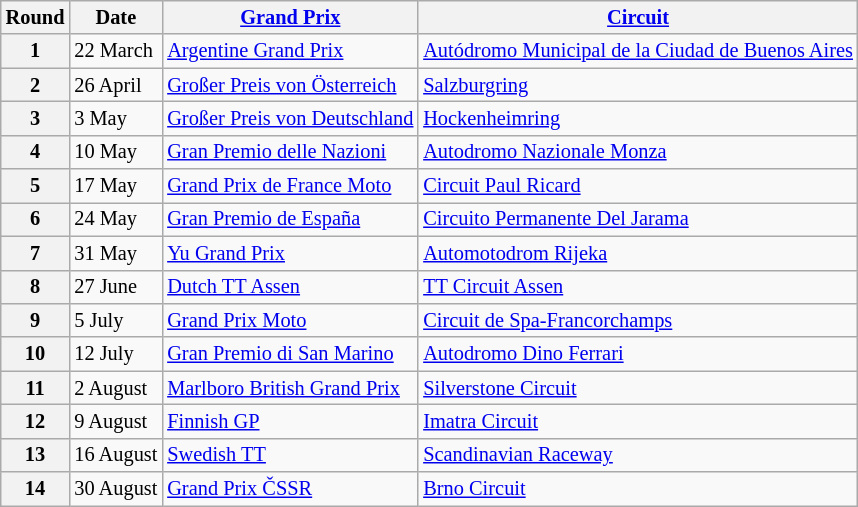<table class="wikitable" style="font-size: 85%;">
<tr>
<th>Round</th>
<th>Date</th>
<th><a href='#'>Grand Prix</a></th>
<th><a href='#'>Circuit</a></th>
</tr>
<tr>
<th>1</th>
<td>22 March</td>
<td> <a href='#'>Argentine Grand Prix</a></td>
<td><a href='#'>Autódromo Municipal de la Ciudad de Buenos Aires</a></td>
</tr>
<tr>
<th>2</th>
<td>26 April</td>
<td> <a href='#'>Großer Preis von Österreich</a></td>
<td><a href='#'>Salzburgring</a></td>
</tr>
<tr>
<th>3</th>
<td>3 May</td>
<td> <a href='#'>Großer Preis von Deutschland</a></td>
<td><a href='#'>Hockenheimring</a></td>
</tr>
<tr>
<th>4</th>
<td>10 May</td>
<td> <a href='#'>Gran Premio delle Nazioni</a></td>
<td><a href='#'>Autodromo Nazionale Monza</a></td>
</tr>
<tr>
<th>5</th>
<td>17 May</td>
<td> <a href='#'>Grand Prix de France Moto</a></td>
<td><a href='#'>Circuit Paul Ricard</a></td>
</tr>
<tr>
<th>6</th>
<td>24 May</td>
<td> <a href='#'>Gran Premio de España</a></td>
<td><a href='#'>Circuito Permanente Del Jarama</a></td>
</tr>
<tr>
<th>7</th>
<td>31 May</td>
<td> <a href='#'>Yu Grand Prix</a></td>
<td><a href='#'>Automotodrom Rijeka</a></td>
</tr>
<tr>
<th>8</th>
<td>27 June</td>
<td> <a href='#'>Dutch TT Assen</a></td>
<td><a href='#'>TT Circuit Assen</a></td>
</tr>
<tr>
<th>9</th>
<td>5 July</td>
<td> <a href='#'>Grand Prix Moto</a></td>
<td><a href='#'>Circuit de Spa-Francorchamps</a></td>
</tr>
<tr>
<th>10</th>
<td>12 July</td>
<td> <a href='#'>Gran Premio di San Marino</a></td>
<td><a href='#'>Autodromo Dino Ferrari</a></td>
</tr>
<tr>
<th>11</th>
<td>2 August</td>
<td> <a href='#'>Marlboro British Grand Prix</a></td>
<td><a href='#'>Silverstone Circuit</a></td>
</tr>
<tr>
<th>12</th>
<td>9 August</td>
<td> <a href='#'>Finnish GP</a></td>
<td><a href='#'>Imatra Circuit</a></td>
</tr>
<tr>
<th>13</th>
<td>16 August</td>
<td> <a href='#'>Swedish TT</a></td>
<td><a href='#'>Scandinavian Raceway</a></td>
</tr>
<tr>
<th>14</th>
<td>30 August</td>
<td> <a href='#'>Grand Prix ČSSR</a></td>
<td><a href='#'>Brno Circuit</a></td>
</tr>
</table>
